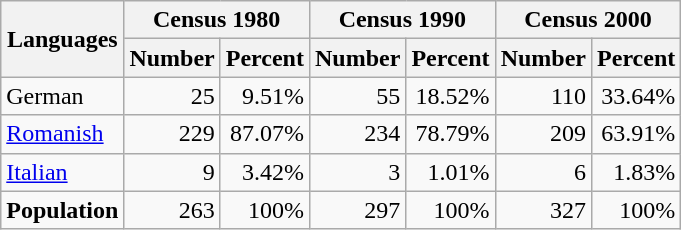<table class="wikitable">
<tr>
<th rowspan="2">Languages</th>
<th colspan="2">Census 1980</th>
<th colspan="2">Census 1990</th>
<th colspan="2">Census 2000</th>
</tr>
<tr>
<th>Number</th>
<th>Percent</th>
<th>Number</th>
<th>Percent</th>
<th>Number</th>
<th>Percent</th>
</tr>
<tr>
<td>German</td>
<td align=right>25</td>
<td align=right>9.51%</td>
<td align=right>55</td>
<td align=right>18.52%</td>
<td align=right>110</td>
<td align=right>33.64%</td>
</tr>
<tr>
<td><a href='#'>Romanish</a></td>
<td align=right>229</td>
<td align=right>87.07%</td>
<td align=right>234</td>
<td align=right>78.79%</td>
<td align=right>209</td>
<td align=right>63.91%</td>
</tr>
<tr>
<td><a href='#'>Italian</a></td>
<td align=right>9</td>
<td align=right>3.42%</td>
<td align=right>3</td>
<td align=right>1.01%</td>
<td align=right>6</td>
<td align=right>1.83%</td>
</tr>
<tr>
<td><strong>Population</strong></td>
<td align=right>263</td>
<td align=right>100%</td>
<td align=right>297</td>
<td align=right>100%</td>
<td align=right>327</td>
<td align=right>100%</td>
</tr>
</table>
